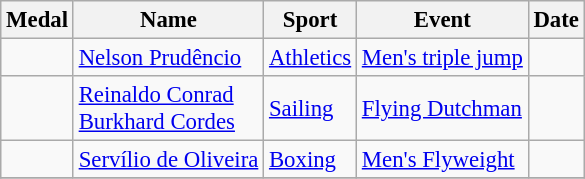<table class="wikitable sortable"  style="font-size:95%">
<tr>
<th>Medal</th>
<th>Name</th>
<th>Sport</th>
<th>Event</th>
<th>Date</th>
</tr>
<tr>
<td></td>
<td><a href='#'>Nelson Prudêncio</a></td>
<td><a href='#'>Athletics</a></td>
<td><a href='#'>Men's triple jump</a></td>
<td></td>
</tr>
<tr>
<td></td>
<td><a href='#'>Reinaldo Conrad</a><br><a href='#'>Burkhard Cordes</a></td>
<td><a href='#'>Sailing</a></td>
<td><a href='#'>Flying Dutchman</a></td>
<td></td>
</tr>
<tr>
<td></td>
<td><a href='#'>Servílio de Oliveira</a></td>
<td><a href='#'>Boxing</a></td>
<td><a href='#'>Men's Flyweight</a></td>
<td></td>
</tr>
<tr>
</tr>
</table>
